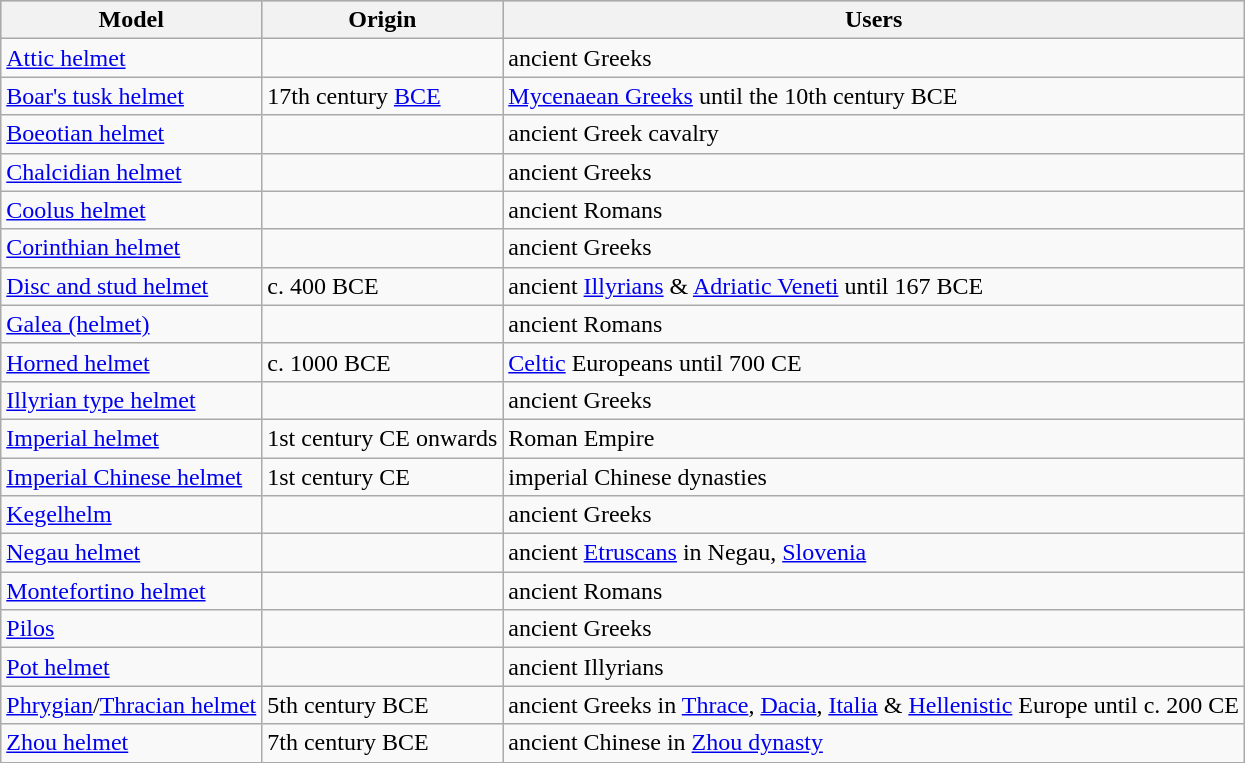<table class="wikitable sortable">
<tr style="background:#ccc;">
<th>Model</th>
<th>Origin</th>
<th>Users</th>
</tr>
<tr>
<td><a href='#'>Attic helmet</a></td>
<td></td>
<td>ancient Greeks</td>
</tr>
<tr>
<td><a href='#'>Boar's tusk helmet</a></td>
<td>17th century <a href='#'>BCE</a></td>
<td><a href='#'>Mycenaean Greeks</a> until the 10th century BCE</td>
</tr>
<tr>
<td><a href='#'>Boeotian helmet</a></td>
<td></td>
<td>ancient Greek cavalry</td>
</tr>
<tr>
<td><a href='#'>Chalcidian helmet</a></td>
<td></td>
<td>ancient Greeks</td>
</tr>
<tr>
<td><a href='#'>Coolus helmet</a></td>
<td></td>
<td>ancient Romans</td>
</tr>
<tr>
<td><a href='#'>Corinthian helmet</a></td>
<td></td>
<td>ancient Greeks</td>
</tr>
<tr>
<td><a href='#'>Disc and stud helmet</a></td>
<td>c. 400 BCE</td>
<td>ancient <a href='#'>Illyrians</a> & <a href='#'>Adriatic Veneti</a> until 167 BCE</td>
</tr>
<tr>
<td><a href='#'>Galea (helmet)</a></td>
<td></td>
<td>ancient Romans</td>
</tr>
<tr>
<td><a href='#'>Horned helmet</a></td>
<td>c. 1000 BCE</td>
<td><a href='#'>Celtic</a> Europeans until 700 CE</td>
</tr>
<tr>
<td><a href='#'>Illyrian type helmet</a></td>
<td></td>
<td>ancient Greeks</td>
</tr>
<tr>
<td><a href='#'>Imperial helmet</a></td>
<td>1st century CE onwards</td>
<td>Roman Empire</td>
</tr>
<tr>
<td><a href='#'>Imperial Chinese helmet</a></td>
<td>1st century CE</td>
<td>imperial Chinese dynasties</td>
</tr>
<tr>
<td><a href='#'>Kegelhelm</a></td>
<td></td>
<td>ancient Greeks</td>
</tr>
<tr>
<td><a href='#'>Negau helmet</a></td>
<td></td>
<td>ancient <a href='#'>Etruscans</a> in Negau, <a href='#'>Slovenia</a></td>
</tr>
<tr>
<td><a href='#'>Montefortino helmet</a></td>
<td></td>
<td>ancient Romans</td>
</tr>
<tr>
<td><a href='#'>Pilos</a></td>
<td></td>
<td>ancient Greeks</td>
</tr>
<tr>
<td><a href='#'>Pot helmet</a></td>
<td></td>
<td>ancient Illyrians</td>
</tr>
<tr>
<td><a href='#'>Phrygian</a>/<a href='#'>Thracian helmet</a></td>
<td>5th century BCE</td>
<td>ancient Greeks in <a href='#'>Thrace</a>, <a href='#'>Dacia</a>, <a href='#'>Italia</a> & <a href='#'>Hellenistic</a> Europe until c. 200 CE</td>
</tr>
<tr>
<td><a href='#'>Zhou helmet</a></td>
<td>7th century BCE</td>
<td>ancient Chinese in <a href='#'>Zhou dynasty</a></td>
</tr>
</table>
